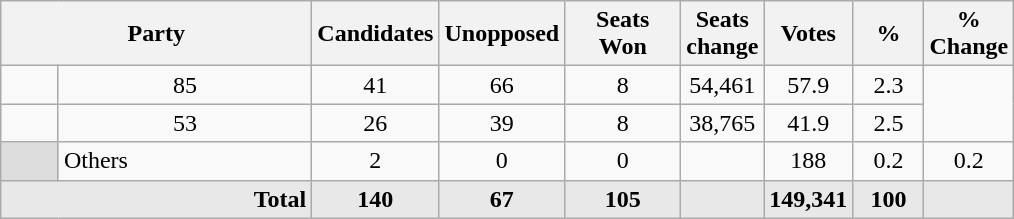<table class="wikitable sortable">
<tr>
<th style="width:200px" colspan=2>Party</th>
<th style="width:70px;">Candidates</th>
<th style="width:70px;">Unopposed</th>
<th style="width:70px;">Seats Won</th>
<th style="width:40px;">Seats change</th>
<th style="width:40px;">Votes</th>
<th style="width:40px;">%</th>
<th style="width:40px;">% Change</th>
</tr>
<tr>
<td></td>
<td align=center>85</td>
<td align=center>41</td>
<td align=center>66</td>
<td align=center>8</td>
<td align=center>54,461</td>
<td align=center>57.9</td>
<td align=center>2.3</td>
</tr>
<tr>
<td></td>
<td align="center">53</td>
<td align="center">26</td>
<td align="center">39</td>
<td align="center">8</td>
<td align="center">38,765</td>
<td align="center">41.9</td>
<td align="center">2.5</td>
</tr>
<tr>
<td style="background-color:#DDDDDD"> </td>
<td>Others</td>
<td align="center">2</td>
<td align="center">0</td>
<td align="center">0</td>
<td align="center"></td>
<td align="center">188</td>
<td align="center">0.2</td>
<td align="center">0.2</td>
</tr>
<tr class="sortbottom" style="font-weight:bold; background:rgb(232,232,232);">
<td colspan=2 style=text-align:right>Total</td>
<td align=center>140</td>
<td align=center>67</td>
<td align=center>105</td>
<td align=center></td>
<td align=center>149,341</td>
<td align=center>100</td>
<td align=center></td>
</tr>
</table>
